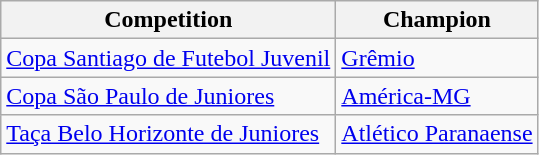<table class="wikitable">
<tr>
<th>Competition</th>
<th>Champion</th>
</tr>
<tr>
<td><a href='#'>Copa Santiago de Futebol Juvenil</a></td>
<td><a href='#'>Grêmio</a></td>
</tr>
<tr>
<td><a href='#'>Copa São Paulo de Juniores</a></td>
<td><a href='#'>América-MG</a></td>
</tr>
<tr>
<td><a href='#'>Taça Belo Horizonte de Juniores</a></td>
<td><a href='#'>Atlético Paranaense</a></td>
</tr>
</table>
